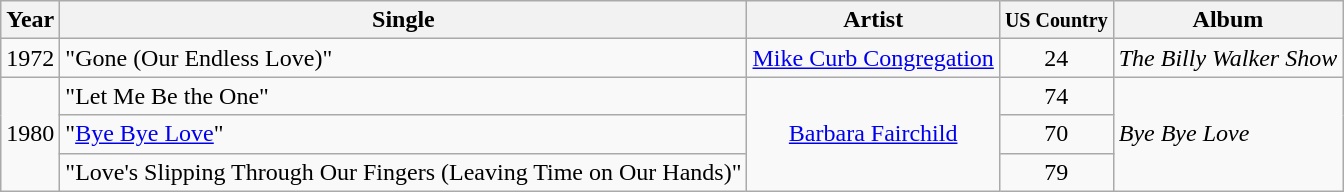<table class="wikitable">
<tr>
<th>Year</th>
<th>Single</th>
<th>Artist</th>
<th><small>US Country</small></th>
<th>Album</th>
</tr>
<tr>
<td>1972</td>
<td>"Gone (Our Endless Love)"</td>
<td align="center"><a href='#'>Mike Curb Congregation</a></td>
<td align="center">24</td>
<td><em>The Billy Walker Show</em></td>
</tr>
<tr>
<td rowspan="3">1980</td>
<td>"Let Me Be the One"</td>
<td align="center" rowspan="3"><a href='#'>Barbara Fairchild</a></td>
<td align="center">74</td>
<td rowspan="3"><em>Bye Bye Love</em></td>
</tr>
<tr>
<td>"<a href='#'>Bye Bye Love</a>"</td>
<td align="center">70</td>
</tr>
<tr>
<td>"Love's Slipping Through Our Fingers (Leaving Time on Our Hands)"</td>
<td align="center">79</td>
</tr>
</table>
